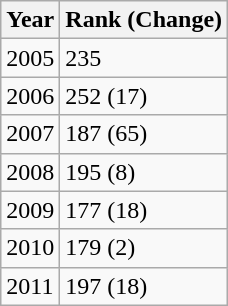<table class=wikitable>
<tr>
<th>Year</th>
<th>Rank (Change)</th>
</tr>
<tr>
<td>2005</td>
<td>235</td>
</tr>
<tr>
<td>2006</td>
<td>252 (17)</td>
</tr>
<tr>
<td>2007</td>
<td>187 (65)</td>
</tr>
<tr>
<td>2008</td>
<td>195 (8)</td>
</tr>
<tr>
<td>2009</td>
<td>177 (18)</td>
</tr>
<tr>
<td>2010</td>
<td>179 (2)</td>
</tr>
<tr>
<td>2011</td>
<td>197 (18)</td>
</tr>
</table>
